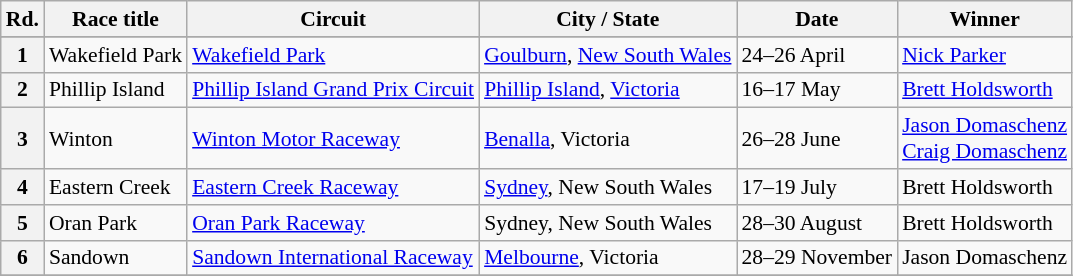<table class="wikitable" style="font-size: 90%">
<tr>
<th>Rd.</th>
<th>Race title</th>
<th>Circuit</th>
<th>City / State</th>
<th>Date</th>
<th>Winner</th>
</tr>
<tr>
</tr>
<tr>
<th>1</th>
<td> Wakefield Park</td>
<td><a href='#'>Wakefield Park</a></td>
<td><a href='#'>Goulburn</a>, <a href='#'>New South Wales</a></td>
<td>24–26 April</td>
<td><a href='#'>Nick Parker</a></td>
</tr>
<tr>
<th>2</th>
<td> Phillip Island</td>
<td><a href='#'>Phillip Island Grand Prix Circuit</a></td>
<td><a href='#'>Phillip Island</a>, <a href='#'>Victoria</a></td>
<td>16–17 May</td>
<td><a href='#'>Brett Holdsworth</a></td>
</tr>
<tr>
<th>3</th>
<td> Winton</td>
<td><a href='#'>Winton Motor Raceway</a></td>
<td><a href='#'>Benalla</a>, Victoria</td>
<td>26–28 June</td>
<td><a href='#'>Jason Domaschenz</a><br><a href='#'>Craig Domaschenz</a></td>
</tr>
<tr>
<th>4</th>
<td> Eastern Creek</td>
<td><a href='#'>Eastern Creek Raceway</a></td>
<td><a href='#'>Sydney</a>, New South Wales</td>
<td>17–19 July</td>
<td>Brett Holdsworth</td>
</tr>
<tr>
<th>5</th>
<td> Oran Park</td>
<td><a href='#'>Oran Park Raceway</a></td>
<td>Sydney, New South Wales</td>
<td>28–30 August</td>
<td>Brett Holdsworth</td>
</tr>
<tr>
<th>6</th>
<td> Sandown</td>
<td><a href='#'>Sandown International Raceway</a></td>
<td><a href='#'>Melbourne</a>, Victoria</td>
<td>28–29 November</td>
<td>Jason Domaschenz</td>
</tr>
<tr>
</tr>
</table>
